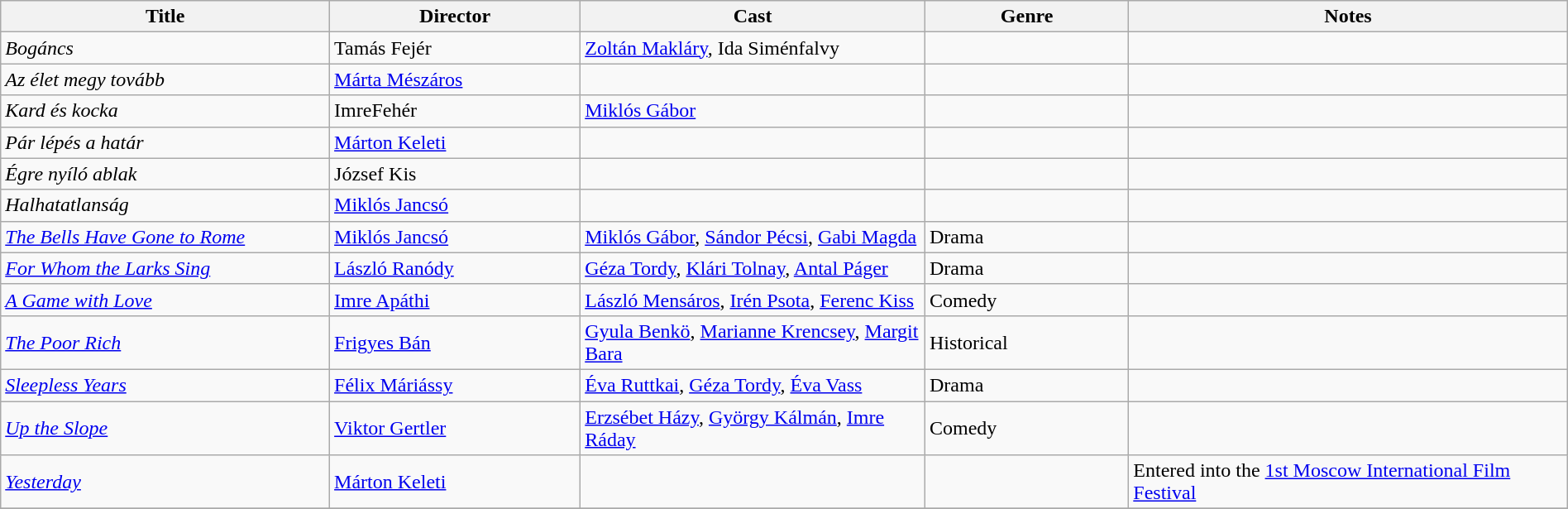<table class="wikitable" width= "100%">
<tr>
<th width=21%>Title</th>
<th width=16%>Director</th>
<th width=22%>Cast</th>
<th width=13%>Genre</th>
<th width=28%>Notes</th>
</tr>
<tr>
<td><em>Bogáncs </em></td>
<td>Tamás Fejér</td>
<td><a href='#'>Zoltán Makláry</a>, Ida Siménfalvy</td>
<td></td>
<td></td>
</tr>
<tr>
<td><em>Az élet megy tovább </em></td>
<td><a href='#'>Márta Mészáros</a></td>
<td></td>
<td></td>
<td></td>
</tr>
<tr>
<td><em>Kard és kocka</em></td>
<td>ImreFehér</td>
<td><a href='#'>Miklós Gábor</a></td>
<td></td>
<td></td>
</tr>
<tr>
<td><em>Pár lépés a határ </em></td>
<td><a href='#'>Márton Keleti</a></td>
<td></td>
<td></td>
<td></td>
</tr>
<tr>
<td><em>Égre nyíló ablak </em></td>
<td>József Kis</td>
<td></td>
<td></td>
<td></td>
</tr>
<tr>
<td><em>Halhatatlanság</em></td>
<td><a href='#'>Miklós Jancsó</a></td>
<td></td>
<td></td>
<td></td>
</tr>
<tr>
<td><em><a href='#'>The Bells Have Gone to Rome</a></em></td>
<td><a href='#'>Miklós Jancsó</a></td>
<td><a href='#'>Miklós Gábor</a>, <a href='#'>Sándor Pécsi</a>, <a href='#'>Gabi Magda</a></td>
<td>Drama</td>
<td></td>
</tr>
<tr>
<td><em><a href='#'>For Whom the Larks Sing</a></em></td>
<td><a href='#'>László Ranódy</a></td>
<td><a href='#'>Géza Tordy</a>, <a href='#'>Klári Tolnay</a>, <a href='#'>Antal Páger</a></td>
<td>Drama</td>
<td></td>
</tr>
<tr>
<td><em><a href='#'>A Game with Love</a></em></td>
<td><a href='#'>Imre Apáthi</a></td>
<td><a href='#'>László Mensáros</a>, <a href='#'>Irén Psota</a>, <a href='#'>Ferenc Kiss</a></td>
<td>Comedy</td>
<td></td>
</tr>
<tr>
<td><em><a href='#'>The Poor Rich</a></em></td>
<td><a href='#'>Frigyes Bán</a></td>
<td><a href='#'>Gyula Benkö</a>, <a href='#'>Marianne Krencsey</a>, <a href='#'>Margit Bara</a></td>
<td>Historical</td>
<td></td>
</tr>
<tr>
<td><em><a href='#'>Sleepless Years</a></em></td>
<td><a href='#'>Félix Máriássy</a></td>
<td><a href='#'>Éva Ruttkai</a>, <a href='#'>Géza Tordy</a>, <a href='#'>Éva Vass</a></td>
<td>Drama</td>
<td></td>
</tr>
<tr>
<td><em><a href='#'>Up the Slope</a></em></td>
<td><a href='#'>Viktor Gertler</a></td>
<td><a href='#'>Erzsébet Házy</a>, <a href='#'>György Kálmán</a>, <a href='#'>Imre Ráday</a></td>
<td>Comedy</td>
<td></td>
</tr>
<tr>
<td><em><a href='#'>Yesterday</a></em></td>
<td><a href='#'>Márton Keleti</a></td>
<td></td>
<td></td>
<td>Entered into the <a href='#'>1st Moscow International Film Festival</a></td>
</tr>
<tr>
</tr>
</table>
